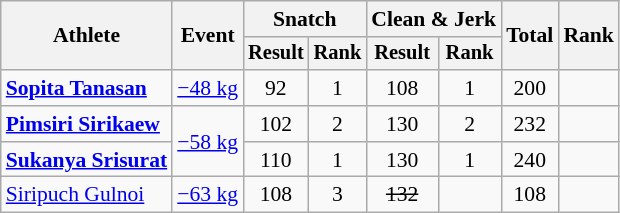<table class="wikitable" style="font-size:90%">
<tr>
<th rowspan="2">Athlete</th>
<th rowspan="2">Event</th>
<th colspan="2">Snatch</th>
<th colspan="2">Clean & Jerk</th>
<th rowspan="2">Total</th>
<th rowspan="2">Rank</th>
</tr>
<tr style="font-size:95%">
<th>Result</th>
<th>Rank</th>
<th>Result</th>
<th>Rank</th>
</tr>
<tr align=center>
<td align=left><strong><a href='#'>Sopita Tanasan</a></strong></td>
<td align=left><a href='#'>−48 kg</a></td>
<td>92</td>
<td>1</td>
<td>108</td>
<td>1</td>
<td>200</td>
<td></td>
</tr>
<tr align=center>
<td align=left><strong><a href='#'>Pimsiri Sirikaew</a></strong></td>
<td align=left rowspan=2><a href='#'>−58 kg</a></td>
<td>102</td>
<td>2</td>
<td>130</td>
<td>2</td>
<td>232</td>
<td></td>
</tr>
<tr align=center>
<td align=left><strong><a href='#'>Sukanya Srisurat</a></strong></td>
<td>110 </td>
<td>1</td>
<td>130</td>
<td>1</td>
<td>240</td>
<td></td>
</tr>
<tr align=center>
<td align=left><a href='#'>Siripuch Gulnoi</a></td>
<td align=left><a href='#'>−63 kg</a></td>
<td>108</td>
<td>3</td>
<td><s>132</s></td>
<td></td>
<td>108</td>
<td></td>
</tr>
</table>
